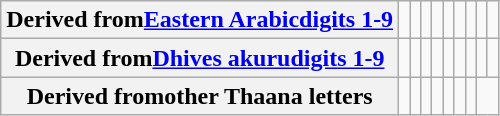<table class="wikitable letters-table">
<tr>
<th scope=row>Derived from<a href='#'>Eastern Arabicdigits 1-9</a></th>
<td></td>
<td></td>
<td></td>
<td></td>
<td></td>
<td></td>
<td></td>
<td></td>
<td></td>
</tr>
<tr>
<th scope=row>Derived from<a href='#'>Dhives akurudigits 1-9</a></th>
<td></td>
<td></td>
<td></td>
<td></td>
<td></td>
<td></td>
<td></td>
<td></td>
<td></td>
</tr>
<tr>
<th>Derived fromother Thaana letters</th>
<td></td>
<td></td>
<td></td>
<td></td>
<td></td>
<td></td>
<td></td>
</tr>
</table>
